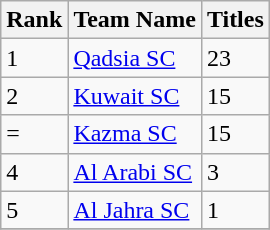<table class="wikitable">
<tr>
<th>Rank</th>
<th>Team Name</th>
<th>Titles</th>
</tr>
<tr>
<td>1</td>
<td><a href='#'>Qadsia SC</a></td>
<td>23</td>
</tr>
<tr>
<td>2</td>
<td><a href='#'>Kuwait SC</a></td>
<td>15</td>
</tr>
<tr>
<td>=</td>
<td><a href='#'>Kazma SC</a></td>
<td>15</td>
</tr>
<tr>
<td>4</td>
<td><a href='#'>Al Arabi SC</a></td>
<td>3</td>
</tr>
<tr>
<td>5</td>
<td><a href='#'>Al Jahra SC</a></td>
<td>1</td>
</tr>
<tr>
</tr>
</table>
